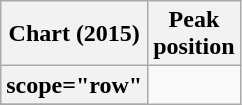<table class="wikitable plainrowheaders" style="text-align:center;">
<tr>
<th scope="col">Chart (2015)</th>
<th scope="col">Peak<br>position</th>
</tr>
<tr>
<th>scope="row"</th>
</tr>
<tr>
</tr>
</table>
